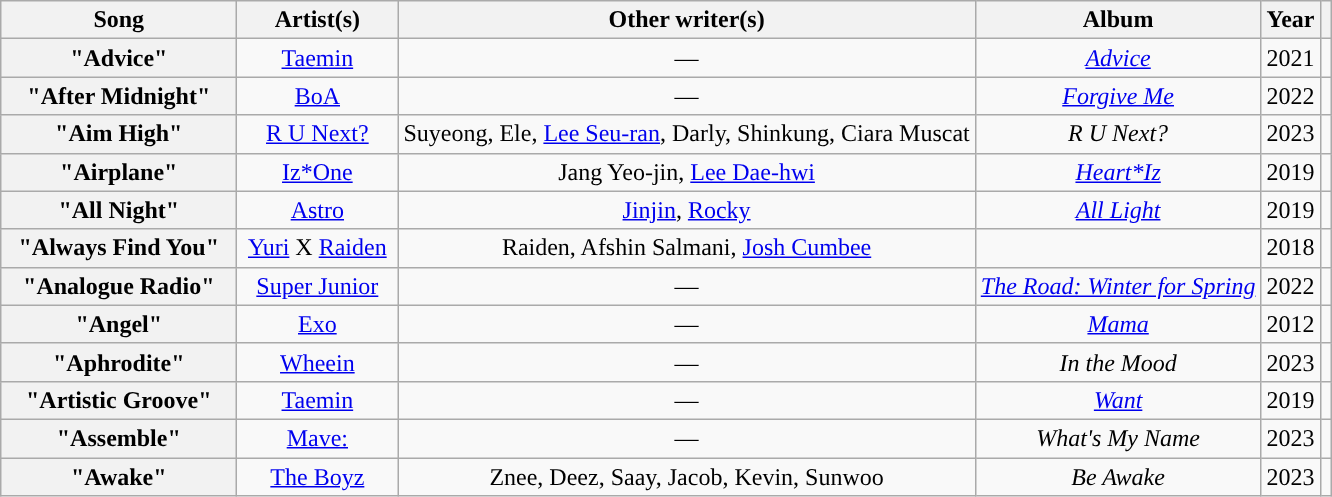<table class="wikitable sortable plainrowheaders" style="text-align:center;">
<tr>
<th scope="col" width="150">Song</th>
<th scope="col" width="100">Artist(s)</th>
<th scope="col" class="unsortable">Other writer(s)</th>
<th scope="col" data-sort-type="text">Album</th>
<th scope="col">Year</th>
<th scope="col" class="unsortable"></th>
</tr>
<tr>
<th scope="row">"Advice"</th>
<td><a href='#'>Taemin</a></td>
<td>—</td>
<td><em><a href='#'>Advice</a></em></td>
<td>2021</td>
<td style="text-align:center;"></td>
</tr>
<tr>
<th scope="row">"After Midnight"</th>
<td><a href='#'>BoA</a></td>
<td>—</td>
<td><em><a href='#'>Forgive Me</a></em></td>
<td>2022</td>
<td style="text-align:center;"></td>
</tr>
<tr>
<th scope="row">"Aim High"</th>
<td><a href='#'>R U Next?</a></td>
<td>Suyeong, Ele, <a href='#'>Lee Seu-ran</a>, Darly, Shinkung, Ciara Muscat</td>
<td><em>R U Next?</em></td>
<td>2023</td>
<td style="text-align:center;"></td>
</tr>
<tr>
<th scope="row">"Airplane"</th>
<td><a href='#'>Iz*One</a></td>
<td>Jang Yeo-jin, <a href='#'>Lee Dae-hwi</a></td>
<td><em><a href='#'>Heart*Iz</a></em></td>
<td>2019</td>
<td style="text-align:center;"></td>
</tr>
<tr>
<th scope="row">"All Night"</th>
<td><a href='#'>Astro</a></td>
<td><a href='#'>Jinjin</a>, <a href='#'>Rocky</a></td>
<td><em><a href='#'>All Light</a></em></td>
<td>2019</td>
<td style="text-align:center;"></td>
</tr>
<tr>
<th scope="row">"Always Find You"</th>
<td><a href='#'>Yuri</a> X <a href='#'>Raiden</a></td>
<td>Raiden, Afshin Salmani, <a href='#'>Josh Cumbee</a></td>
<td></td>
<td>2018</td>
<td style="text-align:center;"></td>
</tr>
<tr>
<th scope="row">"Analogue Radio"</th>
<td><a href='#'>Super Junior</a></td>
<td>—</td>
<td><em><a href='#'>The Road: Winter for Spring</a></em></td>
<td>2022</td>
<td style="text-align:center;"></td>
</tr>
<tr>
<th scope="row">"Angel"</th>
<td><a href='#'>Exo</a></td>
<td>—</td>
<td><em><a href='#'>Mama</a></em></td>
<td>2012</td>
<td style="text-align:center;"></td>
</tr>
<tr>
<th scope="row">"Aphrodite"</th>
<td><a href='#'>Wheein</a></td>
<td>—</td>
<td><em>In the Mood</em></td>
<td>2023</td>
<td style="text-align:center;"></td>
</tr>
<tr>
<th scope="row">"Artistic Groove"</th>
<td><a href='#'>Taemin</a></td>
<td>—</td>
<td><em><a href='#'>Want</a></em></td>
<td>2019</td>
<td style="text-align:center;"></td>
</tr>
<tr>
<th scope="row">"Assemble"</th>
<td><a href='#'>Mave:</a></td>
<td>—</td>
<td><em>What's My Name</em></td>
<td>2023</td>
<td style="text-align:center;"></td>
</tr>
<tr>
<th scope="row">"Awake"</th>
<td><a href='#'>The Boyz</a></td>
<td>Znee, Deez, Saay, Jacob, Kevin, Sunwoo</td>
<td><em>Be Awake</em></td>
<td>2023</td>
<td style="text-align:center;"></td>
</tr>
</table>
